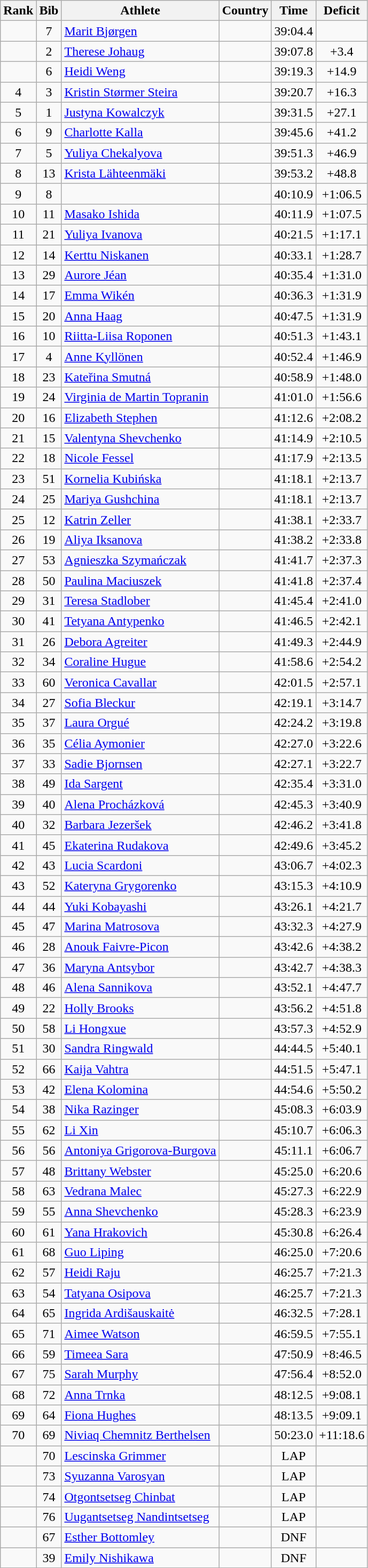<table class="wikitable sortable" style="text-align:center">
<tr>
<th>Rank</th>
<th>Bib</th>
<th>Athlete</th>
<th>Country</th>
<th>Time</th>
<th>Deficit</th>
</tr>
<tr>
<td></td>
<td>7</td>
<td align=left><a href='#'>Marit Bjørgen</a></td>
<td align=left></td>
<td>39:04.4</td>
<td></td>
</tr>
<tr>
<td></td>
<td>2</td>
<td align=left><a href='#'>Therese Johaug</a></td>
<td align=left></td>
<td>39:07.8</td>
<td>+3.4</td>
</tr>
<tr>
<td></td>
<td>6</td>
<td align=left><a href='#'>Heidi Weng</a></td>
<td align=left></td>
<td>39:19.3</td>
<td>+14.9</td>
</tr>
<tr>
<td>4</td>
<td>3</td>
<td align=left><a href='#'>Kristin Størmer Steira</a></td>
<td align=left></td>
<td>39:20.7</td>
<td>+16.3</td>
</tr>
<tr>
<td>5</td>
<td>1</td>
<td align=left><a href='#'>Justyna Kowalczyk</a></td>
<td align=left></td>
<td>39:31.5</td>
<td>+27.1</td>
</tr>
<tr>
<td>6</td>
<td>9</td>
<td align=left><a href='#'>Charlotte Kalla</a></td>
<td align=left></td>
<td>39:45.6</td>
<td>+41.2</td>
</tr>
<tr>
<td>7</td>
<td>5</td>
<td align=left><a href='#'>Yuliya Chekalyova</a></td>
<td align=left></td>
<td>39:51.3</td>
<td>+46.9</td>
</tr>
<tr>
<td>8</td>
<td>13</td>
<td align=left><a href='#'>Krista Lähteenmäki</a></td>
<td align=left></td>
<td>39:53.2</td>
<td>+48.8</td>
</tr>
<tr>
<td>9</td>
<td>8</td>
<td align=left></td>
<td align=left></td>
<td>40:10.9</td>
<td>+1:06.5</td>
</tr>
<tr>
<td>10</td>
<td>11</td>
<td align=left><a href='#'>Masako Ishida</a></td>
<td align=left></td>
<td>40:11.9</td>
<td>+1:07.5</td>
</tr>
<tr>
<td>11</td>
<td>21</td>
<td align=left><a href='#'>Yuliya Ivanova</a></td>
<td align=left></td>
<td>40:21.5</td>
<td>+1:17.1</td>
</tr>
<tr>
<td>12</td>
<td>14</td>
<td align=left><a href='#'>Kerttu Niskanen</a></td>
<td align=left></td>
<td>40:33.1</td>
<td>+1:28.7</td>
</tr>
<tr>
<td>13</td>
<td>29</td>
<td align=left><a href='#'>Aurore Jéan</a></td>
<td align=left></td>
<td>40:35.4</td>
<td>+1:31.0</td>
</tr>
<tr>
<td>14</td>
<td>17</td>
<td align=left><a href='#'>Emma Wikén</a></td>
<td align=left></td>
<td>40:36.3</td>
<td>+1:31.9</td>
</tr>
<tr>
<td>15</td>
<td>20</td>
<td align=left><a href='#'>Anna Haag</a></td>
<td align=left></td>
<td>40:47.5</td>
<td>+1:31.9</td>
</tr>
<tr>
<td>16</td>
<td>10</td>
<td align=left><a href='#'>Riitta-Liisa Roponen</a></td>
<td align=left></td>
<td>40:51.3</td>
<td>+1:43.1</td>
</tr>
<tr>
<td>17</td>
<td>4</td>
<td align=left><a href='#'>Anne Kyllönen</a></td>
<td align=left></td>
<td>40:52.4</td>
<td>+1:46.9</td>
</tr>
<tr>
<td>18</td>
<td>23</td>
<td align=left><a href='#'>Kateřina Smutná</a></td>
<td align=left></td>
<td>40:58.9</td>
<td>+1:48.0</td>
</tr>
<tr>
<td>19</td>
<td>24</td>
<td align=left><a href='#'>Virginia de Martin Topranin</a></td>
<td align=left></td>
<td>41:01.0</td>
<td>+1:56.6</td>
</tr>
<tr>
<td>20</td>
<td>16</td>
<td align=left><a href='#'>Elizabeth Stephen</a></td>
<td align=left></td>
<td>41:12.6</td>
<td>+2:08.2</td>
</tr>
<tr>
<td>21</td>
<td>15</td>
<td align=left><a href='#'>Valentyna Shevchenko</a></td>
<td align=left></td>
<td>41:14.9</td>
<td>+2:10.5</td>
</tr>
<tr>
<td>22</td>
<td>18</td>
<td align=left><a href='#'>Nicole Fessel</a></td>
<td align=left></td>
<td>41:17.9</td>
<td>+2:13.5</td>
</tr>
<tr>
<td>23</td>
<td>51</td>
<td align=left><a href='#'>Kornelia Kubińska</a></td>
<td align=left></td>
<td>41:18.1</td>
<td>+2:13.7</td>
</tr>
<tr>
<td>24</td>
<td>25</td>
<td align=left><a href='#'>Mariya Gushchina</a></td>
<td align=left></td>
<td>41:18.1</td>
<td>+2:13.7</td>
</tr>
<tr>
<td>25</td>
<td>12</td>
<td align=left><a href='#'>Katrin Zeller</a></td>
<td align=left></td>
<td>41:38.1</td>
<td>+2:33.7</td>
</tr>
<tr>
<td>26</td>
<td>19</td>
<td align=left><a href='#'>Aliya Iksanova</a></td>
<td align=left></td>
<td>41:38.2</td>
<td>+2:33.8</td>
</tr>
<tr>
<td>27</td>
<td>53</td>
<td align=left><a href='#'>Agnieszka Szymańczak</a></td>
<td align=left></td>
<td>41:41.7</td>
<td>+2:37.3</td>
</tr>
<tr>
<td>28</td>
<td>50</td>
<td align=left><a href='#'>Paulina Maciuszek</a></td>
<td align=left></td>
<td>41:41.8</td>
<td>+2:37.4</td>
</tr>
<tr>
<td>29</td>
<td>31</td>
<td align=left><a href='#'>Teresa Stadlober</a></td>
<td align=left></td>
<td>41:45.4</td>
<td>+2:41.0</td>
</tr>
<tr>
<td>30</td>
<td>41</td>
<td align=left><a href='#'>Tetyana Antypenko</a></td>
<td align=left></td>
<td>41:46.5</td>
<td>+2:42.1</td>
</tr>
<tr>
<td>31</td>
<td>26</td>
<td align=left><a href='#'>Debora Agreiter</a></td>
<td align=left></td>
<td>41:49.3</td>
<td>+2:44.9</td>
</tr>
<tr>
<td>32</td>
<td>34</td>
<td align=left><a href='#'>Coraline Hugue</a></td>
<td align=left></td>
<td>41:58.6</td>
<td>+2:54.2</td>
</tr>
<tr>
<td>33</td>
<td>60</td>
<td align=left><a href='#'>Veronica Cavallar</a></td>
<td align=left></td>
<td>42:01.5</td>
<td>+2:57.1</td>
</tr>
<tr>
<td>34</td>
<td>27</td>
<td align=left><a href='#'>Sofia Bleckur</a></td>
<td align=left></td>
<td>42:19.1</td>
<td>+3:14.7</td>
</tr>
<tr>
<td>35</td>
<td>37</td>
<td align=left><a href='#'>Laura Orgué</a></td>
<td align=left></td>
<td>42:24.2</td>
<td>+3:19.8</td>
</tr>
<tr>
<td>36</td>
<td>35</td>
<td align=left><a href='#'>Célia Aymonier</a></td>
<td align=left></td>
<td>42:27.0</td>
<td>+3:22.6</td>
</tr>
<tr>
<td>37</td>
<td>33</td>
<td align=left><a href='#'>Sadie Bjornsen</a></td>
<td align=left></td>
<td>42:27.1</td>
<td>+3:22.7</td>
</tr>
<tr>
<td>38</td>
<td>49</td>
<td align=left><a href='#'>Ida Sargent</a></td>
<td align=left></td>
<td>42:35.4</td>
<td>+3:31.0</td>
</tr>
<tr>
<td>39</td>
<td>40</td>
<td align=left><a href='#'>Alena Procházková</a></td>
<td align=left></td>
<td>42:45.3</td>
<td>+3:40.9</td>
</tr>
<tr>
<td>40</td>
<td>32</td>
<td align=left><a href='#'>Barbara Jezeršek</a></td>
<td align=left></td>
<td>42:46.2</td>
<td>+3:41.8</td>
</tr>
<tr>
<td>41</td>
<td>45</td>
<td align=left><a href='#'>Ekaterina Rudakova</a></td>
<td align=left></td>
<td>42:49.6</td>
<td>+3:45.2</td>
</tr>
<tr>
<td>42</td>
<td>43</td>
<td align=left><a href='#'>Lucia Scardoni</a></td>
<td align=left></td>
<td>43:06.7</td>
<td>+4:02.3</td>
</tr>
<tr>
<td>43</td>
<td>52</td>
<td align=left><a href='#'>Kateryna Grygorenko</a></td>
<td align=left></td>
<td>43:15.3</td>
<td>+4:10.9</td>
</tr>
<tr>
<td>44</td>
<td>44</td>
<td align=left><a href='#'>Yuki Kobayashi</a></td>
<td align=left></td>
<td>43:26.1</td>
<td>+4:21.7</td>
</tr>
<tr>
<td>45</td>
<td>47</td>
<td align=left><a href='#'>Marina Matrosova</a></td>
<td align=left></td>
<td>43:32.3</td>
<td>+4:27.9</td>
</tr>
<tr>
<td>46</td>
<td>28</td>
<td align=left><a href='#'>Anouk Faivre-Picon</a></td>
<td align=left></td>
<td>43:42.6</td>
<td>+4:38.2</td>
</tr>
<tr>
<td>47</td>
<td>36</td>
<td align=left><a href='#'>Maryna Antsybor</a></td>
<td align=left></td>
<td>43:42.7</td>
<td>+4:38.3</td>
</tr>
<tr>
<td>48</td>
<td>46</td>
<td align=left><a href='#'>Alena Sannikova</a></td>
<td align=left></td>
<td>43:52.1</td>
<td>+4:47.7</td>
</tr>
<tr>
<td>49</td>
<td>22</td>
<td align=left><a href='#'>Holly Brooks</a></td>
<td align=left></td>
<td>43:56.2</td>
<td>+4:51.8</td>
</tr>
<tr>
<td>50</td>
<td>58</td>
<td align=left><a href='#'>Li Hongxue</a></td>
<td align=left></td>
<td>43:57.3</td>
<td>+4:52.9</td>
</tr>
<tr>
<td>51</td>
<td>30</td>
<td align=left><a href='#'>Sandra Ringwald</a></td>
<td align=left></td>
<td>44:44.5</td>
<td>+5:40.1</td>
</tr>
<tr>
<td>52</td>
<td>66</td>
<td align=left><a href='#'>Kaija Vahtra</a></td>
<td align=left></td>
<td>44:51.5</td>
<td>+5:47.1</td>
</tr>
<tr>
<td>53</td>
<td>42</td>
<td align=left><a href='#'>Elena Kolomina</a></td>
<td align=left></td>
<td>44:54.6</td>
<td>+5:50.2</td>
</tr>
<tr>
<td>54</td>
<td>38</td>
<td align=left><a href='#'>Nika Razinger</a></td>
<td align=left></td>
<td>45:08.3</td>
<td>+6:03.9</td>
</tr>
<tr>
<td>55</td>
<td>62</td>
<td align=left><a href='#'>Li Xin</a></td>
<td align=left></td>
<td>45:10.7</td>
<td>+6:06.3</td>
</tr>
<tr>
<td>56</td>
<td>56</td>
<td align=left><a href='#'>Antoniya Grigorova-Burgova</a></td>
<td align=left></td>
<td>45:11.1</td>
<td>+6:06.7</td>
</tr>
<tr>
<td>57</td>
<td>48</td>
<td align=left><a href='#'>Brittany Webster</a></td>
<td align=left></td>
<td>45:25.0</td>
<td>+6:20.6</td>
</tr>
<tr>
<td>58</td>
<td>63</td>
<td align=left><a href='#'>Vedrana Malec</a></td>
<td align=left></td>
<td>45:27.3</td>
<td>+6:22.9</td>
</tr>
<tr>
<td>59</td>
<td>55</td>
<td align=left><a href='#'>Anna Shevchenko</a></td>
<td align=left></td>
<td>45:28.3</td>
<td>+6:23.9</td>
</tr>
<tr>
<td>60</td>
<td>61</td>
<td align=left><a href='#'>Yana Hrakovich</a></td>
<td align=left></td>
<td>45:30.8</td>
<td>+6:26.4</td>
</tr>
<tr>
<td>61</td>
<td>68</td>
<td align=left><a href='#'>Guo Liping</a></td>
<td align=left></td>
<td>46:25.0</td>
<td>+7:20.6</td>
</tr>
<tr>
<td>62</td>
<td>57</td>
<td align=left><a href='#'>Heidi Raju</a></td>
<td align=left></td>
<td>46:25.7</td>
<td>+7:21.3</td>
</tr>
<tr>
<td>63</td>
<td>54</td>
<td align=left><a href='#'>Tatyana Osipova</a></td>
<td align=left></td>
<td>46:25.7</td>
<td>+7:21.3</td>
</tr>
<tr>
<td>64</td>
<td>65</td>
<td align=left><a href='#'>Ingrida Ardišauskaitė</a></td>
<td align=left></td>
<td>46:32.5</td>
<td>+7:28.1</td>
</tr>
<tr>
<td>65</td>
<td>71</td>
<td align=left><a href='#'>Aimee Watson</a></td>
<td align=left></td>
<td>46:59.5</td>
<td>+7:55.1</td>
</tr>
<tr>
<td>66</td>
<td>59</td>
<td align=left><a href='#'>Timeea Sara</a></td>
<td align=left></td>
<td>47:50.9</td>
<td>+8:46.5</td>
</tr>
<tr>
<td>67</td>
<td>75</td>
<td align=left><a href='#'>Sarah Murphy</a></td>
<td align=left></td>
<td>47:56.4</td>
<td>+8:52.0</td>
</tr>
<tr>
<td>68</td>
<td>72</td>
<td align=left><a href='#'>Anna Trnka</a></td>
<td align=left></td>
<td>48:12.5</td>
<td>+9:08.1</td>
</tr>
<tr>
<td>69</td>
<td>64</td>
<td align=left><a href='#'>Fiona Hughes</a></td>
<td align=left></td>
<td>48:13.5</td>
<td>+9:09.1</td>
</tr>
<tr>
<td>70</td>
<td>69</td>
<td align=left><a href='#'>Niviaq Chemnitz Berthelsen</a></td>
<td align=left></td>
<td>50:23.0</td>
<td>+11:18.6</td>
</tr>
<tr>
<td></td>
<td>70</td>
<td align=left><a href='#'>Lescinska Grimmer</a></td>
<td align=left></td>
<td>LAP</td>
<td></td>
</tr>
<tr>
<td></td>
<td>73</td>
<td align=left><a href='#'>Syuzanna Varosyan</a></td>
<td align=left></td>
<td>LAP</td>
<td></td>
</tr>
<tr>
<td></td>
<td>74</td>
<td align=left><a href='#'>Otgontsetseg Chinbat</a></td>
<td align=left></td>
<td>LAP</td>
<td></td>
</tr>
<tr>
<td></td>
<td>76</td>
<td align=left><a href='#'>Uugantsetseg Nandintsetseg</a></td>
<td align=left></td>
<td>LAP</td>
<td></td>
</tr>
<tr>
<td></td>
<td>67</td>
<td align=left><a href='#'>Esther Bottomley</a></td>
<td align=left></td>
<td>DNF</td>
<td></td>
</tr>
<tr>
<td></td>
<td>39</td>
<td align=left><a href='#'>Emily Nishikawa</a></td>
<td align=left></td>
<td>DNF</td>
<td></td>
</tr>
</table>
